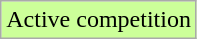<table class="wikitable">
<tr bgcolor="#CCFF99">
<td>Active competition</td>
</tr>
</table>
